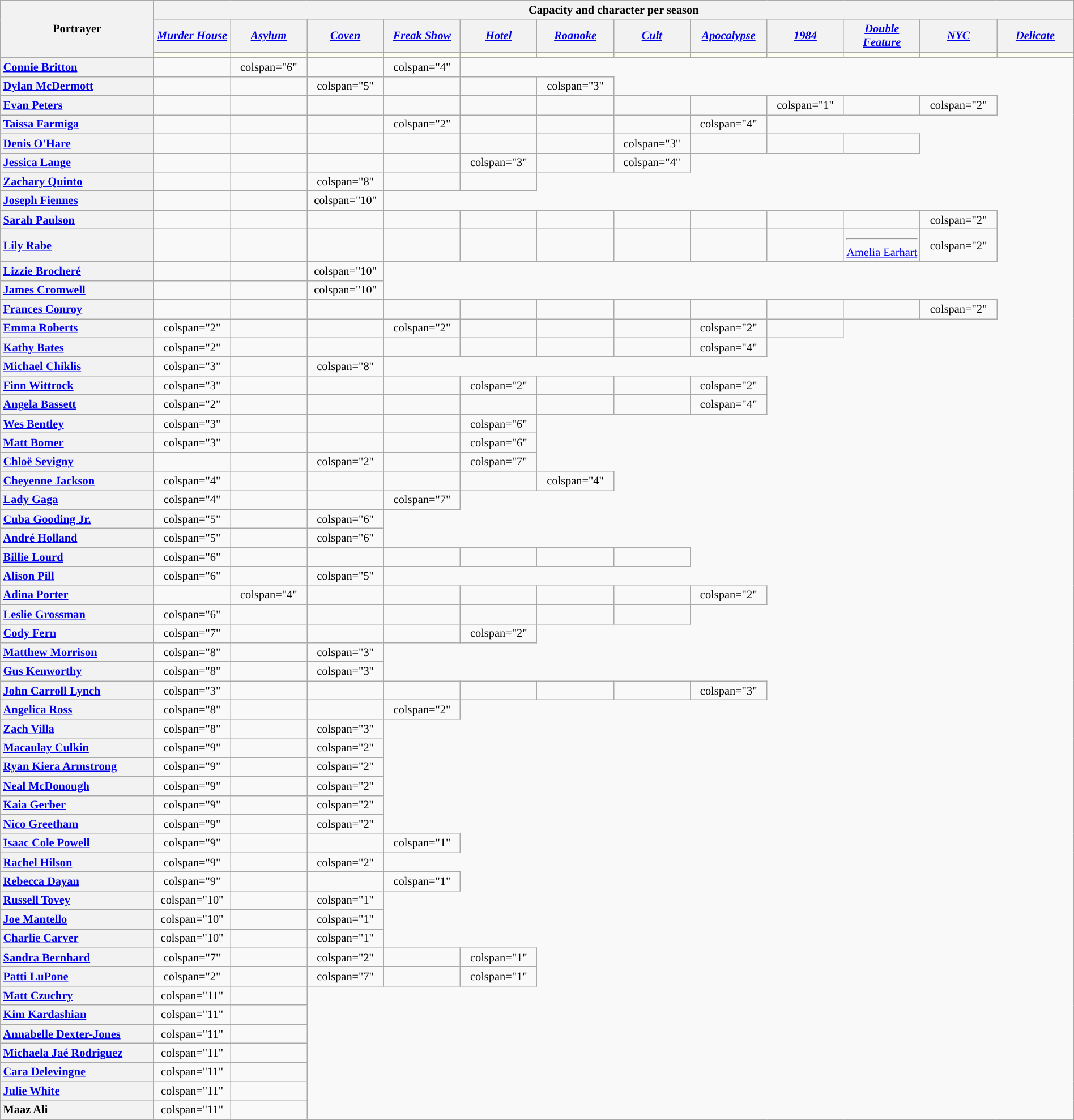<table class="wikitable plainrowheaders" style="text-align:center; width:100%; font-size:85%;">
<tr>
<th rowspan="3" scope="col" width="14%">Portrayer</th>
<th colspan="13" scope="col">Capacity and character per season</th>
</tr>
<tr>
<th scope="col" style="width: 7%"><em><a href='#'>Murder House</a></em></th>
<th scope="col" style="width: 7%"><em><a href='#'>Asylum</a></em></th>
<th scope="col" style="width: 7%"><em><a href='#'>Coven</a></em></th>
<th scope="col" style="width: 7%"><em><a href='#'>Freak Show</a></em></th>
<th scope="col" style="width: 7%"><em><a href='#'>Hotel</a></em></th>
<th scope="col" style="width: 7%"><em><a href='#'>Roanoke</a></em></th>
<th scope="col" style="width: 7%"><em><a href='#'>Cult</a></em></th>
<th scope="col" style="width: 7%"><em><a href='#'>Apocalypse</a></em></th>
<th scope="col" style="width: 7%"><em><a href='#'>1984</a></em></th>
<th scope="col" style="width: 7%"><em><a href='#'>Double Feature</a></em></th>
<th scope="col" style="width: 7%"><em><a href='#'>NYC</a></em></th>
<th scope="col" style="width: 7%"><em><a href='#'>Delicate</a></em></th>
</tr>
<tr>
<td style="background:ivory;"></td>
<td style="background:ivory;"></td>
<td style="background:ivory;"></td>
<td style="background:ivory;"></td>
<td style="background:ivory;"></td>
<td style="background:ivory;"></td>
<td style="background:ivory;"></td>
<td style="background:ivory;"></td>
<td style="background:ivory;"></td>
<td style="background:ivory;"></td>
<td style="background:ivory;"></td>
<td style="background:ivory;"></td>
</tr>
<tr>
<th scope="row" style="text-align:left"><a href='#'>Connie Britton</a></th>
<td></td>
<td>colspan="6" </td>
<td></td>
<td>colspan="4" </td>
</tr>
<tr>
<th scope="row" style="text-align:left"><a href='#'>Dylan McDermott</a></th>
<td></td>
<td></td>
<td>colspan="5" </td>
<td></td>
<td></td>
<td>colspan="3" </td>
</tr>
<tr>
<th scope="row" style="text-align:left"><a href='#'>Evan Peters</a></th>
<td></td>
<td></td>
<td></td>
<td></td>
<td></td>
<td></td>
<td></td>
<td></td>
<td>colspan="1" </td>
<td></td>
<td>colspan="2" </td>
</tr>
<tr>
<th scope="row" style="text-align:left"><a href='#'>Taissa Farmiga</a></th>
<td></td>
<td></td>
<td></td>
<td>colspan="2" </td>
<td></td>
<td></td>
<td></td>
<td>colspan="4" </td>
</tr>
<tr>
<th scope="row" style="text-align:left"><a href='#'>Denis O'Hare</a></th>
<td></td>
<td></td>
<td></td>
<td></td>
<td></td>
<td></td>
<td>colspan="3" </td>
<td></td>
<td></td>
<td></td>
</tr>
<tr>
<th scope="row" style="text-align:left"><a href='#'>Jessica Lange</a></th>
<td></td>
<td></td>
<td></td>
<td></td>
<td>colspan="3" </td>
<td></td>
<td>colspan="4" </td>
</tr>
<tr>
<th scope="row" style="text-align:left"><a href='#'>Zachary Quinto</a></th>
<td></td>
<td></td>
<td>colspan="8" </td>
<td></td>
<td></td>
</tr>
<tr>
<th scope="row" style="text-align:left"><a href='#'>Joseph Fiennes</a></th>
<td></td>
<td></td>
<td>colspan="10" </td>
</tr>
<tr>
<th scope="row" style="text-align:left"><a href='#'>Sarah Paulson</a></th>
<td></td>
<td></td>
<td></td>
<td></td>
<td></td>
<td></td>
<td></td>
<td></td>
<td></td>
<td></td>
<td>colspan="2" </td>
</tr>
<tr>
<th scope="row" style="text-align:left"><a href='#'>Lily Rabe</a></th>
<td></td>
<td></td>
<td></td>
<td></td>
<td></td>
<td></td>
<td></td>
<td></td>
<td></td>
<td> <hr> <a href='#'>Amelia Earhart</a></td>
<td>colspan="2" </td>
</tr>
<tr>
<th scope="row" style="text-align:left"><a href='#'>Lizzie Brocheré</a></th>
<td></td>
<td></td>
<td>colspan="10" </td>
</tr>
<tr>
<th scope="row" style="text-align:left"><a href='#'>James Cromwell</a></th>
<td></td>
<td></td>
<td>colspan="10" </td>
</tr>
<tr>
<th scope="row" style="text-align:left"><a href='#'>Frances Conroy</a></th>
<td></td>
<td></td>
<td></td>
<td></td>
<td></td>
<td></td>
<td></td>
<td></td>
<td></td>
<td></td>
<td>colspan="2" </td>
</tr>
<tr>
<th scope="row" style="text-align:left"><a href='#'>Emma Roberts</a></th>
<td>colspan="2" </td>
<td></td>
<td></td>
<td>colspan="2" </td>
<td></td>
<td></td>
<td></td>
<td>colspan="2" </td>
<td></td>
</tr>
<tr>
<th scope="row" style="text-align:left"><a href='#'>Kathy Bates</a></th>
<td>colspan="2" </td>
<td></td>
<td></td>
<td></td>
<td></td>
<td></td>
<td></td>
<td>colspan="4" </td>
</tr>
<tr>
<th scope="row" style="text-align:left"><a href='#'>Michael Chiklis</a></th>
<td>colspan="3" </td>
<td></td>
<td>colspan="8" </td>
</tr>
<tr>
<th scope="row" style="text-align:left"><a href='#'>Finn Wittrock</a></th>
<td>colspan="3" </td>
<td></td>
<td></td>
<td></td>
<td>colspan="2" </td>
<td></td>
<td></td>
<td>colspan="2" </td>
</tr>
<tr>
<th scope="row" style="text-align:left"><a href='#'>Angela Bassett</a></th>
<td>colspan="2" </td>
<td></td>
<td></td>
<td></td>
<td></td>
<td></td>
<td></td>
<td>colspan="4" </td>
</tr>
<tr>
<th scope="row" style="text-align:left"><a href='#'>Wes Bentley</a></th>
<td>colspan="3" </td>
<td></td>
<td></td>
<td></td>
<td>colspan="6" </td>
</tr>
<tr>
<th scope="row" style="text-align:left"><a href='#'>Matt Bomer</a></th>
<td>colspan="3" </td>
<td></td>
<td></td>
<td></td>
<td>colspan="6" </td>
</tr>
<tr>
<th scope="row" style="text-align:left"><a href='#'>Chloë Sevigny</a></th>
<td></td>
<td></td>
<td>colspan="2" </td>
<td></td>
<td>colspan="7" </td>
</tr>
<tr>
<th scope="row" style="text-align:left"><a href='#'>Cheyenne Jackson</a></th>
<td>colspan="4" </td>
<td></td>
<td></td>
<td></td>
<td></td>
<td>colspan="4" </td>
</tr>
<tr>
<th scope="row" style="text-align:left"><a href='#'>Lady Gaga</a></th>
<td>colspan="4" </td>
<td></td>
<td></td>
<td>colspan="7" </td>
</tr>
<tr>
<th scope="row" style="text-align:left"><a href='#'>Cuba Gooding Jr.</a></th>
<td>colspan="5" </td>
<td></td>
<td>colspan="6" </td>
</tr>
<tr>
<th scope="row" style="text-align:left"><a href='#'>André Holland</a></th>
<td>colspan="5" </td>
<td></td>
<td>colspan="6" </td>
</tr>
<tr>
<th scope="row" style="text-align:left"><a href='#'>Billie Lourd</a></th>
<td>colspan="6" </td>
<td></td>
<td></td>
<td></td>
<td></td>
<td></td>
<td></td>
</tr>
<tr>
<th scope="row" style="text-align:left"><a href='#'>Alison Pill</a></th>
<td>colspan="6" </td>
<td></td>
<td>colspan="5" </td>
</tr>
<tr>
<th scope="row" style="text-align:left"><a href='#'>Adina Porter</a></th>
<td></td>
<td>colspan="4" </td>
<td></td>
<td></td>
<td></td>
<td></td>
<td></td>
<td>colspan="2" </td>
</tr>
<tr>
<th scope="row" style="text-align:left"><a href='#'>Leslie Grossman</a></th>
<td>colspan="6" </td>
<td></td>
<td></td>
<td></td>
<td></td>
<td></td>
<td></td>
</tr>
<tr>
<th scope="row" style="text-align:left"><a href='#'>Cody Fern</a></th>
<td>colspan="7" </td>
<td></td>
<td></td>
<td></td>
<td>colspan="2" </td>
</tr>
<tr>
<th scope="row" style="text-align:left" nowrap=""><a href='#'>Matthew Morrison</a></th>
<td>colspan="8" </td>
<td></td>
<td>colspan="3" </td>
</tr>
<tr>
<th scope="row" style="text-align:left"><a href='#'>Gus Kenworthy</a></th>
<td>colspan="8" </td>
<td></td>
<td>colspan="3" </td>
</tr>
<tr>
<th scope="row" style="text-align:left"><a href='#'>John Carroll Lynch</a></th>
<td>colspan="3" </td>
<td></td>
<td></td>
<td></td>
<td></td>
<td></td>
<td></td>
<td>colspan="3" </td>
</tr>
<tr>
<th scope="row" style="text-align:left"><a href='#'>Angelica Ross</a></th>
<td>colspan="8" </td>
<td></td>
<td></td>
<td>colspan="2" </td>
</tr>
<tr>
<th scope="row" style="text-align:left"><a href='#'>Zach Villa</a></th>
<td>colspan="8" </td>
<td></td>
<td>colspan="3" </td>
</tr>
<tr>
<th scope="row" style="text-align:left"><a href='#'>Macaulay Culkin</a></th>
<td>colspan="9" </td>
<td></td>
<td>colspan="2" </td>
</tr>
<tr>
<th scope="row" style="text-align:left"><a href='#'>Ryan Kiera Armstrong</a></th>
<td>colspan="9" </td>
<td></td>
<td>colspan="2" </td>
</tr>
<tr>
<th scope="row" style="text-align:left"><a href='#'>Neal McDonough</a></th>
<td>colspan="9" </td>
<td></td>
<td>colspan="2" </td>
</tr>
<tr>
<th scope="row" style="text-align:left"><a href='#'>Kaia Gerber</a></th>
<td>colspan="9" </td>
<td></td>
<td>colspan="2" </td>
</tr>
<tr>
<th scope="row" style="text-align:left"><a href='#'>Nico Greetham</a></th>
<td>colspan="9" </td>
<td></td>
<td>colspan="2" </td>
</tr>
<tr>
<th scope="row" style="text-align:left"><a href='#'>Isaac Cole Powell</a></th>
<td>colspan="9" </td>
<td></td>
<td></td>
<td>colspan="1" </td>
</tr>
<tr>
<th scope="row" style="text-align:left"><a href='#'>Rachel Hilson</a></th>
<td>colspan="9" </td>
<td></td>
<td>colspan="2" </td>
</tr>
<tr>
<th scope="row" style="text-align:left"><a href='#'>Rebecca Dayan</a></th>
<td>colspan="9" </td>
<td></td>
<td></td>
<td>colspan="1" </td>
</tr>
<tr>
<th scope="row" style="text-align:left"><a href='#'>Russell Tovey</a></th>
<td>colspan="10" </td>
<td></td>
<td>colspan="1" </td>
</tr>
<tr>
<th scope="row" style="text-align:left"><a href='#'>Joe Mantello</a></th>
<td>colspan="10" </td>
<td></td>
<td>colspan="1" </td>
</tr>
<tr>
<th scope="row" style="text-align:left"><a href='#'>Charlie Carver</a></th>
<td>colspan="10" </td>
<td></td>
<td>colspan="1" </td>
</tr>
<tr>
<th scope="row" style="text-align:left"><a href='#'>Sandra Bernhard</a></th>
<td>colspan="7" </td>
<td></td>
<td>colspan="2" </td>
<td></td>
<td>colspan="1" </td>
</tr>
<tr>
<th scope="row" style="text-align:left"><a href='#'>Patti LuPone</a></th>
<td>colspan="2" </td>
<td></td>
<td>colspan="7" </td>
<td></td>
<td>colspan="1" </td>
</tr>
<tr>
<th scope="row" style="text-align:left"><a href='#'>Matt Czuchry</a></th>
<td>colspan="11" </td>
<td></td>
</tr>
<tr>
<th scope="row" style="text-align:left"><a href='#'>Kim Kardashian</a></th>
<td>colspan="11" </td>
<td></td>
</tr>
<tr>
<th scope="row" style="text-align:left"><a href='#'>Annabelle Dexter-Jones</a></th>
<td>colspan="11" </td>
<td></td>
</tr>
<tr>
<th scope="row" style="text-align:left"><a href='#'>Michaela Jaé Rodriguez</a></th>
<td>colspan="11" </td>
<td></td>
</tr>
<tr>
<th scope="row" style="text-align:left"><a href='#'>Cara Delevingne</a></th>
<td>colspan="11" </td>
<td></td>
</tr>
<tr>
<th scope="row" style="text-align:left"><a href='#'>Julie White</a></th>
<td>colspan="11" </td>
<td></td>
</tr>
<tr>
<th scope="row" style="text-align:left">Maaz Ali</th>
<td>colspan="11" </td>
<td></td>
</tr>
</table>
